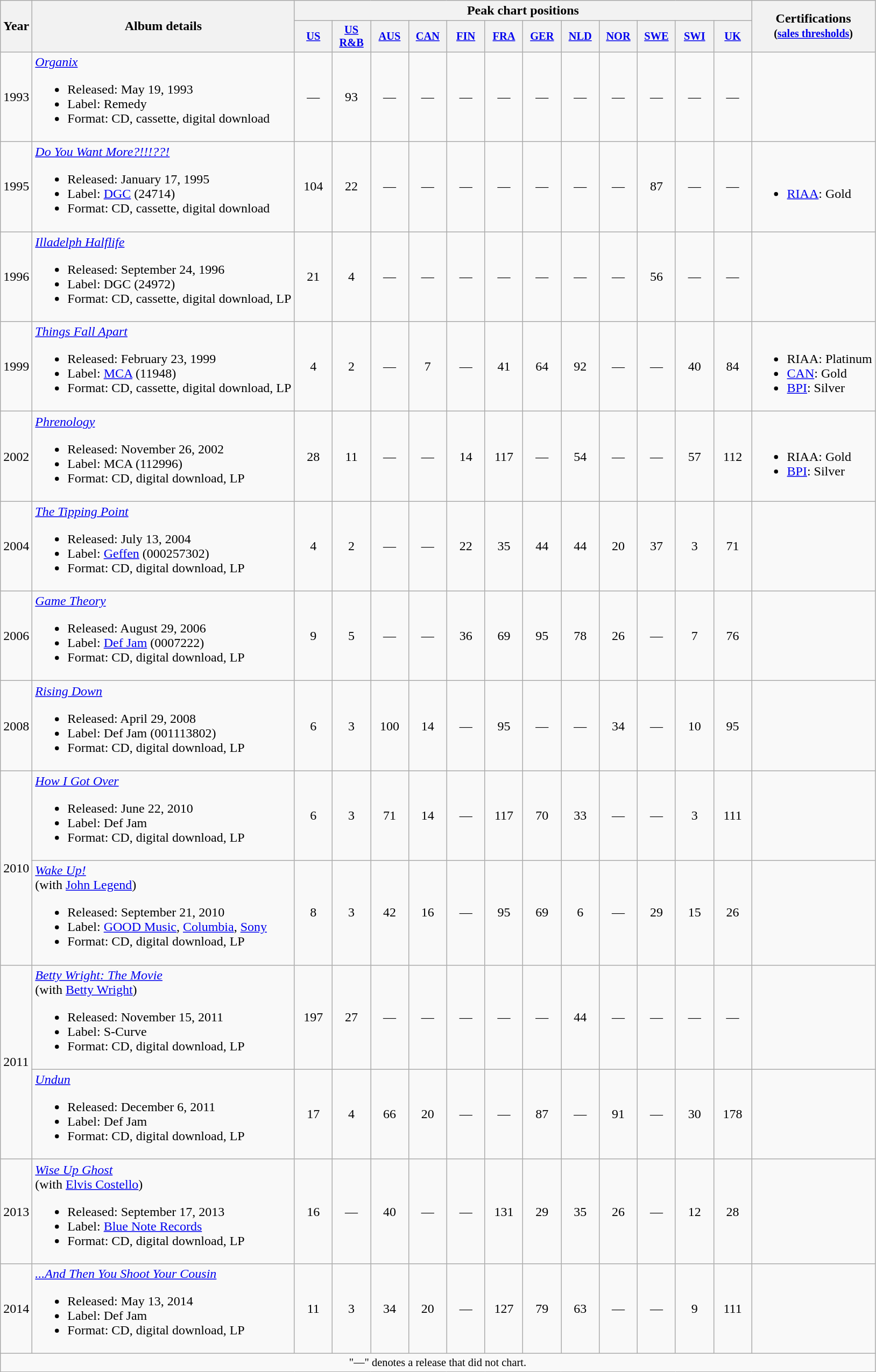<table class="wikitable" border="1">
<tr>
<th rowspan="2">Year</th>
<th rowspan="2">Album details</th>
<th colspan="12">Peak chart positions</th>
<th rowspan="2">Certifications<br><small>(<a href='#'>sales thresholds</a>)</small></th>
</tr>
<tr>
<th style="width:3em;font-size:85%;"><a href='#'>US</a><br></th>
<th style="width:3em;font-size:85%;"><a href='#'>US<br>R&B</a><br></th>
<th style="width:3em;font-size:85%;"><a href='#'>AUS</a><br></th>
<th style="width:3em;font-size:85%;"><a href='#'>CAN</a><br></th>
<th style="width:3em;font-size:85%;"><a href='#'>FIN</a><br></th>
<th style="width:3em;font-size:85%;"><a href='#'>FRA</a><br></th>
<th style="width:3em;font-size:85%;"><a href='#'>GER</a><br></th>
<th style="width:3em;font-size:85%;"><a href='#'>NLD</a><br></th>
<th style="width:3em;font-size:85%;"><a href='#'>NOR</a><br></th>
<th style="width:3em;font-size:85%;"><a href='#'>SWE</a><br></th>
<th style="width:3em;font-size:85%;"><a href='#'>SWI</a><br></th>
<th style="width:3em;font-size:85%;"><a href='#'>UK</a><br></th>
</tr>
<tr>
<td>1993</td>
<td align="left"><em><a href='#'>Organix</a></em><br><ul><li>Released: May 19, 1993</li><li>Label: Remedy</li><li>Format: CD, cassette, digital download</li></ul></td>
<td align="center">—</td>
<td align="center">93</td>
<td align="center">—</td>
<td align="center">—</td>
<td align="center">—</td>
<td align="center">—</td>
<td align="center">—</td>
<td align="center">—</td>
<td align="center">—</td>
<td align="center">—</td>
<td align="center">—</td>
<td align="center">—</td>
<td></td>
</tr>
<tr>
<td>1995</td>
<td align="left"><em><a href='#'>Do You Want More?!!!??!</a></em><br><ul><li>Released: January 17, 1995</li><li>Label: <a href='#'>DGC</a> (24714)</li><li>Format: CD, cassette, digital download</li></ul></td>
<td align="center">104</td>
<td align="center">22</td>
<td align="center">—</td>
<td align="center">—</td>
<td align="center">—</td>
<td align="center">—</td>
<td align="center">—</td>
<td align="center">—</td>
<td align="center">—</td>
<td align="center">87</td>
<td align="center">—</td>
<td align="center">—</td>
<td><br><ul><li><a href='#'>RIAA</a>: Gold</li></ul></td>
</tr>
<tr>
<td>1996</td>
<td align="left"><em><a href='#'>Illadelph Halflife</a></em><br><ul><li>Released: September 24, 1996</li><li>Label: DGC (24972)</li><li>Format: CD, cassette, digital download, LP</li></ul></td>
<td align="center">21</td>
<td align="center">4</td>
<td align="center">—</td>
<td align="center">—</td>
<td align="center">—</td>
<td align="center">—</td>
<td align="center">—</td>
<td align="center">—</td>
<td align="center">—</td>
<td align="center">56</td>
<td align="center">—</td>
<td align="center">—</td>
<td></td>
</tr>
<tr>
<td>1999</td>
<td align="left"><em><a href='#'>Things Fall Apart</a></em><br><ul><li>Released: February 23, 1999</li><li>Label: <a href='#'>MCA</a> (11948)</li><li>Format: CD, cassette, digital download, LP</li></ul></td>
<td align="center">4</td>
<td align="center">2</td>
<td align="center">—</td>
<td align="center">7</td>
<td align="center">—</td>
<td align="center">41</td>
<td align="center">64</td>
<td align="center">92</td>
<td align="center">—</td>
<td align="center">—</td>
<td align="center">40</td>
<td align="center">84</td>
<td><br><ul><li>RIAA: Platinum</li><li><a href='#'>CAN</a>: Gold</li><li><a href='#'>BPI</a>: Silver</li></ul></td>
</tr>
<tr>
<td>2002</td>
<td align="left"><em><a href='#'>Phrenology</a></em><br><ul><li>Released: November 26, 2002</li><li>Label: MCA (112996)</li><li>Format: CD, digital download, LP</li></ul></td>
<td align="center">28</td>
<td align="center">11</td>
<td align="center">—</td>
<td align="center">—</td>
<td align="center">14</td>
<td align="center">117</td>
<td align="center">—</td>
<td align="center">54</td>
<td align="center">—</td>
<td align="center">—</td>
<td align="center">57</td>
<td align="center">112</td>
<td><br><ul><li>RIAA: Gold</li><li><a href='#'>BPI</a>: Silver</li></ul></td>
</tr>
<tr>
<td>2004</td>
<td align="left"><em><a href='#'>The Tipping Point</a></em><br><ul><li>Released: July 13, 2004</li><li>Label: <a href='#'>Geffen</a> (000257302)</li><li>Format: CD, digital download, LP</li></ul></td>
<td align="center">4</td>
<td align="center">2</td>
<td align="center">—</td>
<td align="center">—</td>
<td align="center">22</td>
<td align="center">35</td>
<td align="center">44</td>
<td align="center">44</td>
<td align="center">20</td>
<td align="center">37</td>
<td align="center">3</td>
<td align="center">71</td>
<td></td>
</tr>
<tr>
<td>2006</td>
<td align="left"><em><a href='#'>Game Theory</a></em><br><ul><li>Released: August 29, 2006</li><li>Label: <a href='#'>Def Jam</a> (0007222)</li><li>Format: CD, digital download, LP</li></ul></td>
<td align="center">9</td>
<td align="center">5</td>
<td align="center">—</td>
<td align="center">—</td>
<td align="center">36</td>
<td align="center">69</td>
<td align="center">95</td>
<td align="center">78</td>
<td align="center">26</td>
<td align="center">—</td>
<td align="center">7</td>
<td align="center">76</td>
<td></td>
</tr>
<tr>
<td>2008</td>
<td align="left"><em><a href='#'>Rising Down</a></em><br><ul><li>Released: April 29, 2008</li><li>Label: Def Jam (001113802)</li><li>Format: CD, digital download, LP</li></ul></td>
<td align="center">6</td>
<td align="center">3</td>
<td align="center">100</td>
<td align="center">14</td>
<td align="center">—</td>
<td align="center">95</td>
<td align="center">—</td>
<td align="center">—</td>
<td align="center">34</td>
<td align="center">—</td>
<td align="center">10</td>
<td align="center">95</td>
<td></td>
</tr>
<tr>
<td rowspan="2">2010</td>
<td align="left"><em><a href='#'>How I Got Over</a></em><br><ul><li>Released: June 22, 2010</li><li>Label: Def Jam</li><li>Format: CD, digital download, LP</li></ul></td>
<td align="center">6</td>
<td align="center">3</td>
<td align="center">71</td>
<td align="center">14</td>
<td align="center">—</td>
<td align="center">117</td>
<td align="center">70</td>
<td align="center">33</td>
<td align="center">—</td>
<td align="center">—</td>
<td align="center">3</td>
<td align="center">111</td>
<td></td>
</tr>
<tr>
<td align="left"><em><a href='#'>Wake Up!</a></em><br><span>(with <a href='#'>John Legend</a>)</span><br><ul><li>Released: September 21, 2010</li><li>Label: <a href='#'>GOOD Music</a>, <a href='#'>Columbia</a>, <a href='#'>Sony</a></li><li>Format: CD, digital download, LP</li></ul></td>
<td align="center">8</td>
<td align="center">3</td>
<td align="center">42</td>
<td align="center">16</td>
<td align="center">—</td>
<td align="center">95</td>
<td align="center">69</td>
<td align="center">6</td>
<td align="center">—</td>
<td align="center">29</td>
<td align="center">15</td>
<td align="center">26</td>
<td></td>
</tr>
<tr>
<td rowspan="2">2011</td>
<td align="left"><em><a href='#'>Betty Wright: The Movie</a></em> <br><span>(with <a href='#'>Betty Wright</a>)</span><br><ul><li>Released: November 15, 2011</li><li>Label: S-Curve</li><li>Format: CD, digital download, LP</li></ul></td>
<td align="center">197</td>
<td align="center">27</td>
<td align="center">—</td>
<td align="center">—</td>
<td align="center">—</td>
<td align="center">—</td>
<td align="center">—</td>
<td align="center">44</td>
<td align="center">—</td>
<td align="center">—</td>
<td align="center">—</td>
<td align="center">—</td>
<td></td>
</tr>
<tr>
<td align="left"><em><a href='#'>Undun</a></em><br><ul><li>Released: December 6, 2011</li><li>Label: Def Jam</li><li>Format: CD, digital download, LP</li></ul></td>
<td align="center">17</td>
<td align="center">4</td>
<td align="center">66</td>
<td align="center">20</td>
<td align="center">—</td>
<td align="center">—</td>
<td align="center">87</td>
<td align="center">—</td>
<td align="center">91</td>
<td align="center">—</td>
<td align="center">30</td>
<td align="center">178</td>
<td></td>
</tr>
<tr>
<td>2013</td>
<td align="left"><em><a href='#'>Wise Up Ghost</a></em><br><span>(with <a href='#'>Elvis Costello</a>)</span><br><ul><li>Released: September 17, 2013</li><li>Label: <a href='#'>Blue Note Records</a></li><li>Format: CD, digital download, LP</li></ul></td>
<td align="center">16</td>
<td align="center">—</td>
<td align="center">40</td>
<td align="center">—</td>
<td align="center">—</td>
<td align="center">131</td>
<td align="center">29</td>
<td align="center">35</td>
<td align="center">26</td>
<td align="center">—</td>
<td align="center">12</td>
<td align="center">28</td>
<td></td>
</tr>
<tr>
<td>2014</td>
<td align="left"><em><a href='#'>...And Then You Shoot Your Cousin</a></em><br><ul><li>Released: May 13, 2014</li><li>Label: Def Jam</li><li>Format: CD, digital download, LP</li></ul></td>
<td align="center">11</td>
<td align="center">3</td>
<td align="center">34</td>
<td align="center">20</td>
<td align="center">—</td>
<td align="center">127</td>
<td align="center">79</td>
<td align="center">63</td>
<td align="center">—</td>
<td align="center">—</td>
<td align="center">9</td>
<td align="center">111</td>
<td></td>
</tr>
<tr>
<td align="center" colspan="16" style="font-size:85%">"—" denotes a release that did not chart.</td>
</tr>
</table>
